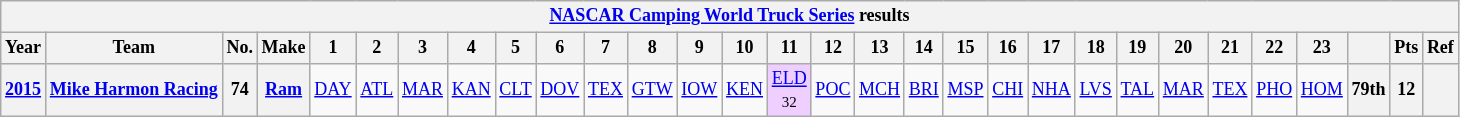<table class="wikitable" style="text-align:center; font-size:75%">
<tr>
<th colspan=45><a href='#'>NASCAR Camping World Truck Series</a> results</th>
</tr>
<tr>
<th>Year</th>
<th>Team</th>
<th>No.</th>
<th>Make</th>
<th>1</th>
<th>2</th>
<th>3</th>
<th>4</th>
<th>5</th>
<th>6</th>
<th>7</th>
<th>8</th>
<th>9</th>
<th>10</th>
<th>11</th>
<th>12</th>
<th>13</th>
<th>14</th>
<th>15</th>
<th>16</th>
<th>17</th>
<th>18</th>
<th>19</th>
<th>20</th>
<th>21</th>
<th>22</th>
<th>23</th>
<th></th>
<th>Pts</th>
<th>Ref</th>
</tr>
<tr>
<th><a href='#'>2015</a></th>
<th><a href='#'>Mike Harmon Racing</a></th>
<th>74</th>
<th><a href='#'>Ram</a></th>
<td><a href='#'>DAY</a></td>
<td><a href='#'>ATL</a></td>
<td><a href='#'>MAR</a></td>
<td><a href='#'>KAN</a></td>
<td><a href='#'>CLT</a></td>
<td><a href='#'>DOV</a></td>
<td><a href='#'>TEX</a></td>
<td><a href='#'>GTW</a></td>
<td><a href='#'>IOW</a></td>
<td><a href='#'>KEN</a></td>
<td style="background:#EFCFFF;"><a href='#'>ELD</a><br><small>32</small></td>
<td><a href='#'>POC</a></td>
<td><a href='#'>MCH</a></td>
<td><a href='#'>BRI</a></td>
<td><a href='#'>MSP</a></td>
<td><a href='#'>CHI</a></td>
<td><a href='#'>NHA</a></td>
<td><a href='#'>LVS</a></td>
<td><a href='#'>TAL</a></td>
<td><a href='#'>MAR</a></td>
<td><a href='#'>TEX</a></td>
<td><a href='#'>PHO</a></td>
<td><a href='#'>HOM</a></td>
<th>79th</th>
<th>12</th>
<th></th>
</tr>
</table>
